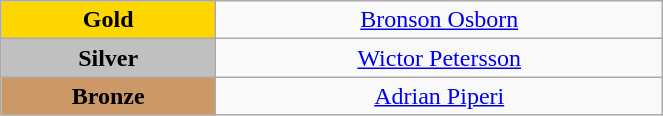<table class="wikitable" style="text-align:center; " width="35%">
<tr>
<td bgcolor="gold"><strong>Gold</strong></td>
<td><a href='#'>Bronson Osborn</a><br>  <small><em></em></small></td>
</tr>
<tr>
<td bgcolor="silver"><strong>Silver</strong></td>
<td><a href='#'>Wictor Petersson</a><br>  <small><em></em></small></td>
</tr>
<tr>
<td bgcolor="CC9966"><strong>Bronze</strong></td>
<td><a href='#'>Adrian Piperi</a><br>  <small><em></em></small></td>
</tr>
</table>
